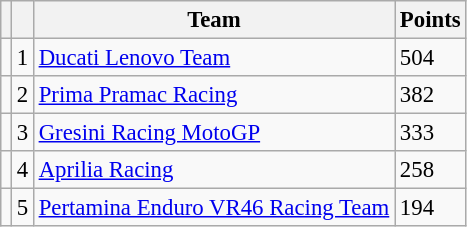<table class="wikitable" style="font-size: 95%;">
<tr>
<th></th>
<th></th>
<th>Team</th>
<th>Points</th>
</tr>
<tr>
<td></td>
<td align=center>1</td>
<td> <a href='#'>Ducati Lenovo Team</a></td>
<td align=left>504</td>
</tr>
<tr>
<td></td>
<td align=center>2</td>
<td> <a href='#'>Prima Pramac Racing</a></td>
<td align=left>382</td>
</tr>
<tr>
<td></td>
<td align=center>3</td>
<td> <a href='#'>Gresini Racing MotoGP</a></td>
<td align=left>333</td>
</tr>
<tr>
<td></td>
<td align=center>4</td>
<td> <a href='#'>Aprilia Racing</a></td>
<td align=left>258</td>
</tr>
<tr>
<td></td>
<td align=center>5</td>
<td> <a href='#'>Pertamina Enduro VR46 Racing Team</a></td>
<td align=left>194</td>
</tr>
</table>
